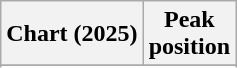<table class="wikitable sortable plainrowheaders" style="text-align:center">
<tr>
<th scope="col">Chart (2025)</th>
<th scope="col">Peak<br>position</th>
</tr>
<tr>
</tr>
<tr>
</tr>
<tr>
</tr>
</table>
